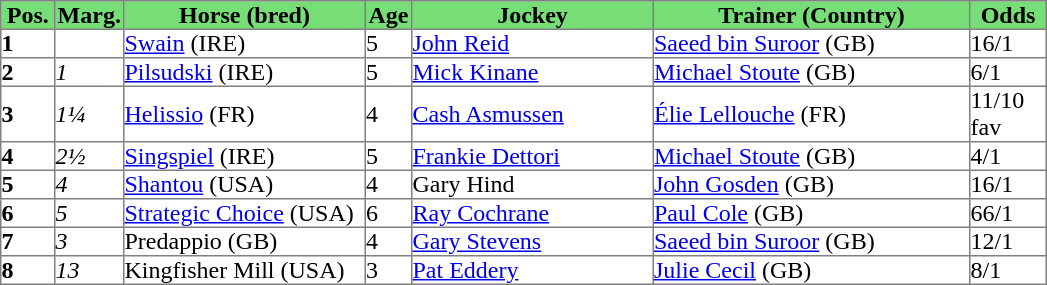<table class = "sortable" | border="1" cellpadding="0" style="border-collapse: collapse;">
<tr style="background:#7d7; text-align:center;">
<th style="width:35px;"><strong>Pos.</strong></th>
<th style="width:45px;"><strong>Marg.</strong></th>
<th style="width:160px;"><strong>Horse (bred)</strong></th>
<th style="width:30px;"><strong>Age</strong></th>
<th style="width:160px;"><strong>Jockey</strong></th>
<th style="width:210px;"><strong>Trainer (Country)</strong></th>
<th style="width:50px;"><strong>Odds</strong></th>
</tr>
<tr>
<td><strong>1</strong></td>
<td></td>
<td><a href='#'>Swain</a> (IRE)</td>
<td>5</td>
<td><a href='#'>John Reid</a></td>
<td><a href='#'>Saeed bin Suroor</a> (GB)</td>
<td>16/1</td>
</tr>
<tr>
<td><strong>2</strong></td>
<td><em>1</em></td>
<td><a href='#'>Pilsudski</a> (IRE)</td>
<td>5</td>
<td><a href='#'>Mick Kinane</a></td>
<td><a href='#'>Michael Stoute</a> (GB)</td>
<td>6/1</td>
</tr>
<tr>
<td><strong>3</strong></td>
<td><em>1¼</em></td>
<td><a href='#'>Helissio</a> (FR)</td>
<td>4</td>
<td><a href='#'>Cash Asmussen</a></td>
<td><a href='#'>Élie Lellouche</a> (FR)</td>
<td>11/10 fav</td>
</tr>
<tr>
<td><strong>4</strong></td>
<td><em>2½</em></td>
<td><a href='#'>Singspiel</a> (IRE)</td>
<td>5</td>
<td><a href='#'>Frankie Dettori</a></td>
<td><a href='#'>Michael Stoute</a> (GB)</td>
<td>4/1</td>
</tr>
<tr>
<td><strong>5</strong></td>
<td><em>4</em></td>
<td><a href='#'>Shantou</a> (USA)</td>
<td>4</td>
<td>Gary Hind</td>
<td><a href='#'>John Gosden</a> (GB)</td>
<td>16/1</td>
</tr>
<tr>
<td><strong>6</strong></td>
<td><em>5</em></td>
<td><a href='#'>Strategic Choice</a> (USA)</td>
<td>6</td>
<td><a href='#'>Ray Cochrane</a></td>
<td><a href='#'>Paul Cole</a> (GB)</td>
<td>66/1</td>
</tr>
<tr>
<td><strong>7</strong></td>
<td><em>3</em></td>
<td>Predappio (GB)</td>
<td>4</td>
<td><a href='#'>Gary Stevens</a></td>
<td><a href='#'>Saeed bin Suroor</a> (GB)</td>
<td>12/1</td>
</tr>
<tr>
<td><strong>8</strong></td>
<td><em>13</em></td>
<td>Kingfisher Mill (USA)</td>
<td>3</td>
<td><a href='#'>Pat Eddery</a></td>
<td><a href='#'>Julie Cecil</a> (GB)</td>
<td>8/1</td>
</tr>
</table>
